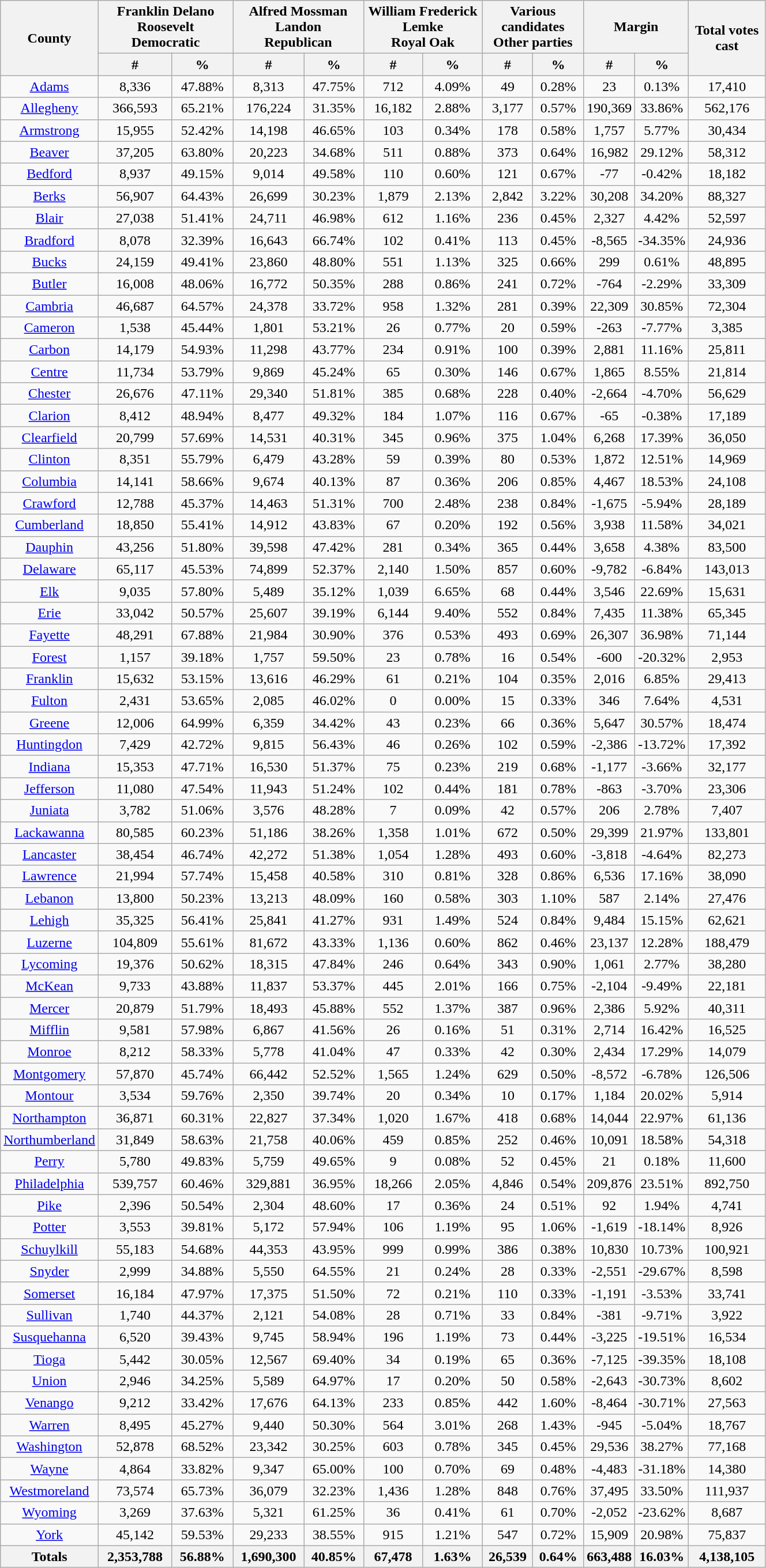<table width="70%"  class="wikitable sortable" style="text-align:center">
<tr>
<th colspan="1" rowspan="2">County</th>
<th style="text-align:center;" colspan="2">Franklin Delano Roosevelt<br>Democratic</th>
<th style="text-align:center;" colspan="2">Alfred Mossman Landon<br>Republican</th>
<th style="text-align:center;" colspan="2">William Frederick Lemke<br>Royal Oak</th>
<th style="text-align:center;" colspan="2">Various candidates<br>Other parties</th>
<th style="text-align:center;" colspan="2">Margin</th>
<th colspan="1" rowspan="2" style="text-align:center;">Total votes cast</th>
</tr>
<tr>
<th style="text-align:center;" data-sort-type="number">#</th>
<th style="text-align:center;" data-sort-type="number">%</th>
<th style="text-align:center;" data-sort-type="number">#</th>
<th style="text-align:center;" data-sort-type="number">%</th>
<th style="text-align:center;" data-sort-type="number">#</th>
<th style="text-align:center;" data-sort-type="number">%</th>
<th style="text-align:center;" data-sort-type="number">#</th>
<th style="text-align:center;" data-sort-type="number">%</th>
<th style="text-align:center;" data-sort-type="number">#</th>
<th style="text-align:center;" data-sort-type="number">%</th>
</tr>
<tr style="text-align:center;">
<td><a href='#'>Adams</a></td>
<td>8,336</td>
<td>47.88%</td>
<td>8,313</td>
<td>47.75%</td>
<td>712</td>
<td>4.09%</td>
<td>49</td>
<td>0.28%</td>
<td>23</td>
<td>0.13%</td>
<td>17,410</td>
</tr>
<tr style="text-align:center;">
<td><a href='#'>Allegheny</a></td>
<td>366,593</td>
<td>65.21%</td>
<td>176,224</td>
<td>31.35%</td>
<td>16,182</td>
<td>2.88%</td>
<td>3,177</td>
<td>0.57%</td>
<td>190,369</td>
<td>33.86%</td>
<td>562,176</td>
</tr>
<tr style="text-align:center;">
<td><a href='#'>Armstrong</a></td>
<td>15,955</td>
<td>52.42%</td>
<td>14,198</td>
<td>46.65%</td>
<td>103</td>
<td>0.34%</td>
<td>178</td>
<td>0.58%</td>
<td>1,757</td>
<td>5.77%</td>
<td>30,434</td>
</tr>
<tr style="text-align:center;">
<td><a href='#'>Beaver</a></td>
<td>37,205</td>
<td>63.80%</td>
<td>20,223</td>
<td>34.68%</td>
<td>511</td>
<td>0.88%</td>
<td>373</td>
<td>0.64%</td>
<td>16,982</td>
<td>29.12%</td>
<td>58,312</td>
</tr>
<tr style="text-align:center;">
<td><a href='#'>Bedford</a></td>
<td>8,937</td>
<td>49.15%</td>
<td>9,014</td>
<td>49.58%</td>
<td>110</td>
<td>0.60%</td>
<td>121</td>
<td>0.67%</td>
<td>-77</td>
<td>-0.42%</td>
<td>18,182</td>
</tr>
<tr style="text-align:center;">
<td><a href='#'>Berks</a></td>
<td>56,907</td>
<td>64.43%</td>
<td>26,699</td>
<td>30.23%</td>
<td>1,879</td>
<td>2.13%</td>
<td>2,842</td>
<td>3.22%</td>
<td>30,208</td>
<td>34.20%</td>
<td>88,327</td>
</tr>
<tr style="text-align:center;">
<td><a href='#'>Blair</a></td>
<td>27,038</td>
<td>51.41%</td>
<td>24,711</td>
<td>46.98%</td>
<td>612</td>
<td>1.16%</td>
<td>236</td>
<td>0.45%</td>
<td>2,327</td>
<td>4.42%</td>
<td>52,597</td>
</tr>
<tr style="text-align:center;">
<td><a href='#'>Bradford</a></td>
<td>8,078</td>
<td>32.39%</td>
<td>16,643</td>
<td>66.74%</td>
<td>102</td>
<td>0.41%</td>
<td>113</td>
<td>0.45%</td>
<td>-8,565</td>
<td>-34.35%</td>
<td>24,936</td>
</tr>
<tr style="text-align:center;">
<td><a href='#'>Bucks</a></td>
<td>24,159</td>
<td>49.41%</td>
<td>23,860</td>
<td>48.80%</td>
<td>551</td>
<td>1.13%</td>
<td>325</td>
<td>0.66%</td>
<td>299</td>
<td>0.61%</td>
<td>48,895</td>
</tr>
<tr style="text-align:center;">
<td><a href='#'>Butler</a></td>
<td>16,008</td>
<td>48.06%</td>
<td>16,772</td>
<td>50.35%</td>
<td>288</td>
<td>0.86%</td>
<td>241</td>
<td>0.72%</td>
<td>-764</td>
<td>-2.29%</td>
<td>33,309</td>
</tr>
<tr style="text-align:center;">
<td><a href='#'>Cambria</a></td>
<td>46,687</td>
<td>64.57%</td>
<td>24,378</td>
<td>33.72%</td>
<td>958</td>
<td>1.32%</td>
<td>281</td>
<td>0.39%</td>
<td>22,309</td>
<td>30.85%</td>
<td>72,304</td>
</tr>
<tr style="text-align:center;">
<td><a href='#'>Cameron</a></td>
<td>1,538</td>
<td>45.44%</td>
<td>1,801</td>
<td>53.21%</td>
<td>26</td>
<td>0.77%</td>
<td>20</td>
<td>0.59%</td>
<td>-263</td>
<td>-7.77%</td>
<td>3,385</td>
</tr>
<tr style="text-align:center;">
<td><a href='#'>Carbon</a></td>
<td>14,179</td>
<td>54.93%</td>
<td>11,298</td>
<td>43.77%</td>
<td>234</td>
<td>0.91%</td>
<td>100</td>
<td>0.39%</td>
<td>2,881</td>
<td>11.16%</td>
<td>25,811</td>
</tr>
<tr style="text-align:center;">
<td><a href='#'>Centre</a></td>
<td>11,734</td>
<td>53.79%</td>
<td>9,869</td>
<td>45.24%</td>
<td>65</td>
<td>0.30%</td>
<td>146</td>
<td>0.67%</td>
<td>1,865</td>
<td>8.55%</td>
<td>21,814</td>
</tr>
<tr style="text-align:center;">
<td><a href='#'>Chester</a></td>
<td>26,676</td>
<td>47.11%</td>
<td>29,340</td>
<td>51.81%</td>
<td>385</td>
<td>0.68%</td>
<td>228</td>
<td>0.40%</td>
<td>-2,664</td>
<td>-4.70%</td>
<td>56,629</td>
</tr>
<tr style="text-align:center;">
<td><a href='#'>Clarion</a></td>
<td>8,412</td>
<td>48.94%</td>
<td>8,477</td>
<td>49.32%</td>
<td>184</td>
<td>1.07%</td>
<td>116</td>
<td>0.67%</td>
<td>-65</td>
<td>-0.38%</td>
<td>17,189</td>
</tr>
<tr style="text-align:center;">
<td><a href='#'>Clearfield</a></td>
<td>20,799</td>
<td>57.69%</td>
<td>14,531</td>
<td>40.31%</td>
<td>345</td>
<td>0.96%</td>
<td>375</td>
<td>1.04%</td>
<td>6,268</td>
<td>17.39%</td>
<td>36,050</td>
</tr>
<tr style="text-align:center;">
<td><a href='#'>Clinton</a></td>
<td>8,351</td>
<td>55.79%</td>
<td>6,479</td>
<td>43.28%</td>
<td>59</td>
<td>0.39%</td>
<td>80</td>
<td>0.53%</td>
<td>1,872</td>
<td>12.51%</td>
<td>14,969</td>
</tr>
<tr style="text-align:center;">
<td><a href='#'>Columbia</a></td>
<td>14,141</td>
<td>58.66%</td>
<td>9,674</td>
<td>40.13%</td>
<td>87</td>
<td>0.36%</td>
<td>206</td>
<td>0.85%</td>
<td>4,467</td>
<td>18.53%</td>
<td>24,108</td>
</tr>
<tr style="text-align:center;">
<td><a href='#'>Crawford</a></td>
<td>12,788</td>
<td>45.37%</td>
<td>14,463</td>
<td>51.31%</td>
<td>700</td>
<td>2.48%</td>
<td>238</td>
<td>0.84%</td>
<td>-1,675</td>
<td>-5.94%</td>
<td>28,189</td>
</tr>
<tr style="text-align:center;">
<td><a href='#'>Cumberland</a></td>
<td>18,850</td>
<td>55.41%</td>
<td>14,912</td>
<td>43.83%</td>
<td>67</td>
<td>0.20%</td>
<td>192</td>
<td>0.56%</td>
<td>3,938</td>
<td>11.58%</td>
<td>34,021</td>
</tr>
<tr style="text-align:center;">
<td><a href='#'>Dauphin</a></td>
<td>43,256</td>
<td>51.80%</td>
<td>39,598</td>
<td>47.42%</td>
<td>281</td>
<td>0.34%</td>
<td>365</td>
<td>0.44%</td>
<td>3,658</td>
<td>4.38%</td>
<td>83,500</td>
</tr>
<tr style="text-align:center;">
<td><a href='#'>Delaware</a></td>
<td>65,117</td>
<td>45.53%</td>
<td>74,899</td>
<td>52.37%</td>
<td>2,140</td>
<td>1.50%</td>
<td>857</td>
<td>0.60%</td>
<td>-9,782</td>
<td>-6.84%</td>
<td>143,013</td>
</tr>
<tr style="text-align:center;">
<td><a href='#'>Elk</a></td>
<td>9,035</td>
<td>57.80%</td>
<td>5,489</td>
<td>35.12%</td>
<td>1,039</td>
<td>6.65%</td>
<td>68</td>
<td>0.44%</td>
<td>3,546</td>
<td>22.69%</td>
<td>15,631</td>
</tr>
<tr style="text-align:center;">
<td><a href='#'>Erie</a></td>
<td>33,042</td>
<td>50.57%</td>
<td>25,607</td>
<td>39.19%</td>
<td>6,144</td>
<td>9.40%</td>
<td>552</td>
<td>0.84%</td>
<td>7,435</td>
<td>11.38%</td>
<td>65,345</td>
</tr>
<tr style="text-align:center;">
<td><a href='#'>Fayette</a></td>
<td>48,291</td>
<td>67.88%</td>
<td>21,984</td>
<td>30.90%</td>
<td>376</td>
<td>0.53%</td>
<td>493</td>
<td>0.69%</td>
<td>26,307</td>
<td>36.98%</td>
<td>71,144</td>
</tr>
<tr style="text-align:center;">
<td><a href='#'>Forest</a></td>
<td>1,157</td>
<td>39.18%</td>
<td>1,757</td>
<td>59.50%</td>
<td>23</td>
<td>0.78%</td>
<td>16</td>
<td>0.54%</td>
<td>-600</td>
<td>-20.32%</td>
<td>2,953</td>
</tr>
<tr style="text-align:center;">
<td><a href='#'>Franklin</a></td>
<td>15,632</td>
<td>53.15%</td>
<td>13,616</td>
<td>46.29%</td>
<td>61</td>
<td>0.21%</td>
<td>104</td>
<td>0.35%</td>
<td>2,016</td>
<td>6.85%</td>
<td>29,413</td>
</tr>
<tr style="text-align:center;">
<td><a href='#'>Fulton</a></td>
<td>2,431</td>
<td>53.65%</td>
<td>2,085</td>
<td>46.02%</td>
<td>0</td>
<td>0.00%</td>
<td>15</td>
<td>0.33%</td>
<td>346</td>
<td>7.64%</td>
<td>4,531</td>
</tr>
<tr style="text-align:center;">
<td><a href='#'>Greene</a></td>
<td>12,006</td>
<td>64.99%</td>
<td>6,359</td>
<td>34.42%</td>
<td>43</td>
<td>0.23%</td>
<td>66</td>
<td>0.36%</td>
<td>5,647</td>
<td>30.57%</td>
<td>18,474</td>
</tr>
<tr style="text-align:center;">
<td><a href='#'>Huntingdon</a></td>
<td>7,429</td>
<td>42.72%</td>
<td>9,815</td>
<td>56.43%</td>
<td>46</td>
<td>0.26%</td>
<td>102</td>
<td>0.59%</td>
<td>-2,386</td>
<td>-13.72%</td>
<td>17,392</td>
</tr>
<tr style="text-align:center;">
<td><a href='#'>Indiana</a></td>
<td>15,353</td>
<td>47.71%</td>
<td>16,530</td>
<td>51.37%</td>
<td>75</td>
<td>0.23%</td>
<td>219</td>
<td>0.68%</td>
<td>-1,177</td>
<td>-3.66%</td>
<td>32,177</td>
</tr>
<tr style="text-align:center;">
<td><a href='#'>Jefferson</a></td>
<td>11,080</td>
<td>47.54%</td>
<td>11,943</td>
<td>51.24%</td>
<td>102</td>
<td>0.44%</td>
<td>181</td>
<td>0.78%</td>
<td>-863</td>
<td>-3.70%</td>
<td>23,306</td>
</tr>
<tr style="text-align:center;">
<td><a href='#'>Juniata</a></td>
<td>3,782</td>
<td>51.06%</td>
<td>3,576</td>
<td>48.28%</td>
<td>7</td>
<td>0.09%</td>
<td>42</td>
<td>0.57%</td>
<td>206</td>
<td>2.78%</td>
<td>7,407</td>
</tr>
<tr style="text-align:center;">
<td><a href='#'>Lackawanna</a></td>
<td>80,585</td>
<td>60.23%</td>
<td>51,186</td>
<td>38.26%</td>
<td>1,358</td>
<td>1.01%</td>
<td>672</td>
<td>0.50%</td>
<td>29,399</td>
<td>21.97%</td>
<td>133,801</td>
</tr>
<tr style="text-align:center;">
<td><a href='#'>Lancaster</a></td>
<td>38,454</td>
<td>46.74%</td>
<td>42,272</td>
<td>51.38%</td>
<td>1,054</td>
<td>1.28%</td>
<td>493</td>
<td>0.60%</td>
<td>-3,818</td>
<td>-4.64%</td>
<td>82,273</td>
</tr>
<tr style="text-align:center;">
<td><a href='#'>Lawrence</a></td>
<td>21,994</td>
<td>57.74%</td>
<td>15,458</td>
<td>40.58%</td>
<td>310</td>
<td>0.81%</td>
<td>328</td>
<td>0.86%</td>
<td>6,536</td>
<td>17.16%</td>
<td>38,090</td>
</tr>
<tr style="text-align:center;">
<td><a href='#'>Lebanon</a></td>
<td>13,800</td>
<td>50.23%</td>
<td>13,213</td>
<td>48.09%</td>
<td>160</td>
<td>0.58%</td>
<td>303</td>
<td>1.10%</td>
<td>587</td>
<td>2.14%</td>
<td>27,476</td>
</tr>
<tr style="text-align:center;">
<td><a href='#'>Lehigh</a></td>
<td>35,325</td>
<td>56.41%</td>
<td>25,841</td>
<td>41.27%</td>
<td>931</td>
<td>1.49%</td>
<td>524</td>
<td>0.84%</td>
<td>9,484</td>
<td>15.15%</td>
<td>62,621</td>
</tr>
<tr style="text-align:center;">
<td><a href='#'>Luzerne</a></td>
<td>104,809</td>
<td>55.61%</td>
<td>81,672</td>
<td>43.33%</td>
<td>1,136</td>
<td>0.60%</td>
<td>862</td>
<td>0.46%</td>
<td>23,137</td>
<td>12.28%</td>
<td>188,479</td>
</tr>
<tr style="text-align:center;">
<td><a href='#'>Lycoming</a></td>
<td>19,376</td>
<td>50.62%</td>
<td>18,315</td>
<td>47.84%</td>
<td>246</td>
<td>0.64%</td>
<td>343</td>
<td>0.90%</td>
<td>1,061</td>
<td>2.77%</td>
<td>38,280</td>
</tr>
<tr style="text-align:center;">
<td><a href='#'>McKean</a></td>
<td>9,733</td>
<td>43.88%</td>
<td>11,837</td>
<td>53.37%</td>
<td>445</td>
<td>2.01%</td>
<td>166</td>
<td>0.75%</td>
<td>-2,104</td>
<td>-9.49%</td>
<td>22,181</td>
</tr>
<tr style="text-align:center;">
<td><a href='#'>Mercer</a></td>
<td>20,879</td>
<td>51.79%</td>
<td>18,493</td>
<td>45.88%</td>
<td>552</td>
<td>1.37%</td>
<td>387</td>
<td>0.96%</td>
<td>2,386</td>
<td>5.92%</td>
<td>40,311</td>
</tr>
<tr style="text-align:center;">
<td><a href='#'>Mifflin</a></td>
<td>9,581</td>
<td>57.98%</td>
<td>6,867</td>
<td>41.56%</td>
<td>26</td>
<td>0.16%</td>
<td>51</td>
<td>0.31%</td>
<td>2,714</td>
<td>16.42%</td>
<td>16,525</td>
</tr>
<tr style="text-align:center;">
<td><a href='#'>Monroe</a></td>
<td>8,212</td>
<td>58.33%</td>
<td>5,778</td>
<td>41.04%</td>
<td>47</td>
<td>0.33%</td>
<td>42</td>
<td>0.30%</td>
<td>2,434</td>
<td>17.29%</td>
<td>14,079</td>
</tr>
<tr style="text-align:center;">
<td><a href='#'>Montgomery</a></td>
<td>57,870</td>
<td>45.74%</td>
<td>66,442</td>
<td>52.52%</td>
<td>1,565</td>
<td>1.24%</td>
<td>629</td>
<td>0.50%</td>
<td>-8,572</td>
<td>-6.78%</td>
<td>126,506</td>
</tr>
<tr style="text-align:center;">
<td><a href='#'>Montour</a></td>
<td>3,534</td>
<td>59.76%</td>
<td>2,350</td>
<td>39.74%</td>
<td>20</td>
<td>0.34%</td>
<td>10</td>
<td>0.17%</td>
<td>1,184</td>
<td>20.02%</td>
<td>5,914</td>
</tr>
<tr style="text-align:center;">
<td><a href='#'>Northampton</a></td>
<td>36,871</td>
<td>60.31%</td>
<td>22,827</td>
<td>37.34%</td>
<td>1,020</td>
<td>1.67%</td>
<td>418</td>
<td>0.68%</td>
<td>14,044</td>
<td>22.97%</td>
<td>61,136</td>
</tr>
<tr style="text-align:center;">
<td><a href='#'>Northumberland</a></td>
<td>31,849</td>
<td>58.63%</td>
<td>21,758</td>
<td>40.06%</td>
<td>459</td>
<td>0.85%</td>
<td>252</td>
<td>0.46%</td>
<td>10,091</td>
<td>18.58%</td>
<td>54,318</td>
</tr>
<tr style="text-align:center;">
<td><a href='#'>Perry</a></td>
<td>5,780</td>
<td>49.83%</td>
<td>5,759</td>
<td>49.65%</td>
<td>9</td>
<td>0.08%</td>
<td>52</td>
<td>0.45%</td>
<td>21</td>
<td>0.18%</td>
<td>11,600</td>
</tr>
<tr style="text-align:center;">
<td><a href='#'>Philadelphia</a></td>
<td>539,757</td>
<td>60.46%</td>
<td>329,881</td>
<td>36.95%</td>
<td>18,266</td>
<td>2.05%</td>
<td>4,846</td>
<td>0.54%</td>
<td>209,876</td>
<td>23.51%</td>
<td>892,750</td>
</tr>
<tr style="text-align:center;">
<td><a href='#'>Pike</a></td>
<td>2,396</td>
<td>50.54%</td>
<td>2,304</td>
<td>48.60%</td>
<td>17</td>
<td>0.36%</td>
<td>24</td>
<td>0.51%</td>
<td>92</td>
<td>1.94%</td>
<td>4,741</td>
</tr>
<tr style="text-align:center;">
<td><a href='#'>Potter</a></td>
<td>3,553</td>
<td>39.81%</td>
<td>5,172</td>
<td>57.94%</td>
<td>106</td>
<td>1.19%</td>
<td>95</td>
<td>1.06%</td>
<td>-1,619</td>
<td>-18.14%</td>
<td>8,926</td>
</tr>
<tr style="text-align:center;">
<td><a href='#'>Schuylkill</a></td>
<td>55,183</td>
<td>54.68%</td>
<td>44,353</td>
<td>43.95%</td>
<td>999</td>
<td>0.99%</td>
<td>386</td>
<td>0.38%</td>
<td>10,830</td>
<td>10.73%</td>
<td>100,921</td>
</tr>
<tr style="text-align:center;">
<td><a href='#'>Snyder</a></td>
<td>2,999</td>
<td>34.88%</td>
<td>5,550</td>
<td>64.55%</td>
<td>21</td>
<td>0.24%</td>
<td>28</td>
<td>0.33%</td>
<td>-2,551</td>
<td>-29.67%</td>
<td>8,598</td>
</tr>
<tr style="text-align:center;">
<td><a href='#'>Somerset</a></td>
<td>16,184</td>
<td>47.97%</td>
<td>17,375</td>
<td>51.50%</td>
<td>72</td>
<td>0.21%</td>
<td>110</td>
<td>0.33%</td>
<td>-1,191</td>
<td>-3.53%</td>
<td>33,741</td>
</tr>
<tr style="text-align:center;">
<td><a href='#'>Sullivan</a></td>
<td>1,740</td>
<td>44.37%</td>
<td>2,121</td>
<td>54.08%</td>
<td>28</td>
<td>0.71%</td>
<td>33</td>
<td>0.84%</td>
<td>-381</td>
<td>-9.71%</td>
<td>3,922</td>
</tr>
<tr style="text-align:center;">
<td><a href='#'>Susquehanna</a></td>
<td>6,520</td>
<td>39.43%</td>
<td>9,745</td>
<td>58.94%</td>
<td>196</td>
<td>1.19%</td>
<td>73</td>
<td>0.44%</td>
<td>-3,225</td>
<td>-19.51%</td>
<td>16,534</td>
</tr>
<tr style="text-align:center;">
<td><a href='#'>Tioga</a></td>
<td>5,442</td>
<td>30.05%</td>
<td>12,567</td>
<td>69.40%</td>
<td>34</td>
<td>0.19%</td>
<td>65</td>
<td>0.36%</td>
<td>-7,125</td>
<td>-39.35%</td>
<td>18,108</td>
</tr>
<tr style="text-align:center;">
<td><a href='#'>Union</a></td>
<td>2,946</td>
<td>34.25%</td>
<td>5,589</td>
<td>64.97%</td>
<td>17</td>
<td>0.20%</td>
<td>50</td>
<td>0.58%</td>
<td>-2,643</td>
<td>-30.73%</td>
<td>8,602</td>
</tr>
<tr style="text-align:center;">
<td><a href='#'>Venango</a></td>
<td>9,212</td>
<td>33.42%</td>
<td>17,676</td>
<td>64.13%</td>
<td>233</td>
<td>0.85%</td>
<td>442</td>
<td>1.60%</td>
<td>-8,464</td>
<td>-30.71%</td>
<td>27,563</td>
</tr>
<tr style="text-align:center;">
<td><a href='#'>Warren</a></td>
<td>8,495</td>
<td>45.27%</td>
<td>9,440</td>
<td>50.30%</td>
<td>564</td>
<td>3.01%</td>
<td>268</td>
<td>1.43%</td>
<td>-945</td>
<td>-5.04%</td>
<td>18,767</td>
</tr>
<tr style="text-align:center;">
<td><a href='#'>Washington</a></td>
<td>52,878</td>
<td>68.52%</td>
<td>23,342</td>
<td>30.25%</td>
<td>603</td>
<td>0.78%</td>
<td>345</td>
<td>0.45%</td>
<td>29,536</td>
<td>38.27%</td>
<td>77,168</td>
</tr>
<tr style="text-align:center;">
<td><a href='#'>Wayne</a></td>
<td>4,864</td>
<td>33.82%</td>
<td>9,347</td>
<td>65.00%</td>
<td>100</td>
<td>0.70%</td>
<td>69</td>
<td>0.48%</td>
<td>-4,483</td>
<td>-31.18%</td>
<td>14,380</td>
</tr>
<tr style="text-align:center;">
<td><a href='#'>Westmoreland</a></td>
<td>73,574</td>
<td>65.73%</td>
<td>36,079</td>
<td>32.23%</td>
<td>1,436</td>
<td>1.28%</td>
<td>848</td>
<td>0.76%</td>
<td>37,495</td>
<td>33.50%</td>
<td>111,937</td>
</tr>
<tr style="text-align:center;">
<td><a href='#'>Wyoming</a></td>
<td>3,269</td>
<td>37.63%</td>
<td>5,321</td>
<td>61.25%</td>
<td>36</td>
<td>0.41%</td>
<td>61</td>
<td>0.70%</td>
<td>-2,052</td>
<td>-23.62%</td>
<td>8,687</td>
</tr>
<tr style="text-align:center;">
<td><a href='#'>York</a></td>
<td>45,142</td>
<td>59.53%</td>
<td>29,233</td>
<td>38.55%</td>
<td>915</td>
<td>1.21%</td>
<td>547</td>
<td>0.72%</td>
<td>15,909</td>
<td>20.98%</td>
<td>75,837</td>
</tr>
<tr style="text-align:center;">
<th>Totals</th>
<th>2,353,788</th>
<th>56.88%</th>
<th>1,690,300</th>
<th>40.85%</th>
<th>67,478</th>
<th>1.63%</th>
<th>26,539</th>
<th>0.64%</th>
<th>663,488</th>
<th>16.03%</th>
<th>4,138,105</th>
</tr>
</table>
